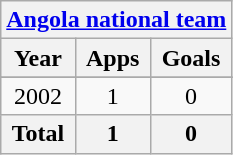<table class="wikitable" style="text-align:center">
<tr>
<th colspan=3><a href='#'>Angola national team</a></th>
</tr>
<tr>
<th>Year</th>
<th>Apps</th>
<th>Goals</th>
</tr>
<tr>
</tr>
<tr>
<td>2002</td>
<td>1</td>
<td>0</td>
</tr>
<tr>
<th>Total</th>
<th>1</th>
<th>0</th>
</tr>
</table>
